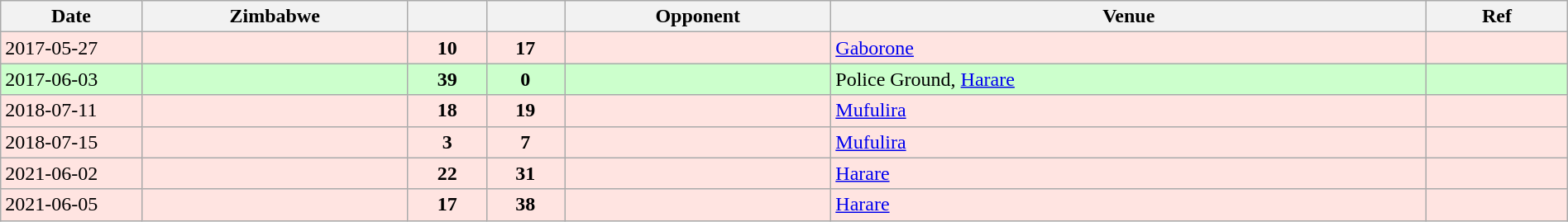<table class="wikitable sortable" style="width:100%">
<tr>
<th style="width:9%">Date</th>
<th style="width:17%">Zimbabwe</th>
<th style="width:5%"></th>
<th style="width:5%"></th>
<th style="width:17%">Opponent</th>
<th>Venue</th>
<th style="width:9%">Ref</th>
</tr>
<tr bgcolor="FFE4E1">
<td>2017-05-27</td>
<td align="right"></td>
<td align="center"><strong>10</strong></td>
<td align="center"><strong>17</strong></td>
<td></td>
<td><a href='#'>Gaborone</a></td>
<td></td>
</tr>
<tr bgcolor="#ccffcc">
<td>2017-06-03</td>
<td align="right"></td>
<td align="center"><strong>39</strong></td>
<td align="center"><strong>0</strong></td>
<td></td>
<td>Police Ground, <a href='#'>Harare</a></td>
<td></td>
</tr>
<tr bgcolor="FFE4E1">
<td>2018-07-11</td>
<td align="right"></td>
<td align="center"><strong>18</strong></td>
<td align="center"><strong>19</strong></td>
<td></td>
<td><a href='#'>Mufulira</a></td>
<td></td>
</tr>
<tr bgcolor="FFE4E1">
<td>2018-07-15</td>
<td align="right"></td>
<td align="center"><strong>3</strong></td>
<td align="center"><strong>7</strong></td>
<td></td>
<td><a href='#'>Mufulira</a></td>
<td></td>
</tr>
<tr bgcolor="FFE4E1">
<td>2021-06-02</td>
<td align="right"></td>
<td align="center"><strong>22</strong></td>
<td align="center"><strong>31</strong></td>
<td></td>
<td><a href='#'>Harare</a></td>
<td></td>
</tr>
<tr bgcolor="FFE4E1">
<td>2021-06-05</td>
<td align="right"></td>
<td align="center"><strong>17</strong></td>
<td align="center"><strong>38</strong></td>
<td></td>
<td><a href='#'>Harare</a></td>
<td></td>
</tr>
</table>
